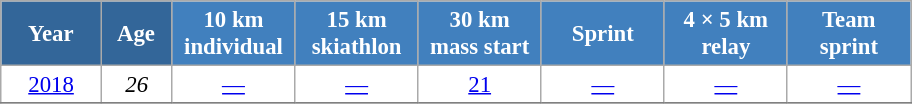<table class="wikitable" style="font-size:95%; text-align:center; border:grey solid 1px; border-collapse:collapse; background:#ffffff;">
<tr>
<th style="background-color:#369; color:white; width:60px;"> Year </th>
<th style="background-color:#369; color:white; width:40px;"> Age </th>
<th style="background-color:#4180be; color:white; width:75px;"> 10 km <br> individual </th>
<th style="background-color:#4180be; color:white; width:75px;"> 15 km <br> skiathlon </th>
<th style="background-color:#4180be; color:white; width:75px;"> 30 km <br> mass start </th>
<th style="background-color:#4180be; color:white; width:75px;"> Sprint </th>
<th style="background-color:#4180be; color:white; width:75px;"> 4 × 5 km <br> relay </th>
<th style="background-color:#4180be; color:white; width:75px;"> Team <br> sprint </th>
</tr>
<tr>
<td><a href='#'>2018</a></td>
<td><em>26</em></td>
<td><a href='#'>—</a></td>
<td><a href='#'>—</a></td>
<td><a href='#'>21</a></td>
<td><a href='#'>—</a></td>
<td><a href='#'>—</a></td>
<td><a href='#'>—</a></td>
</tr>
<tr>
</tr>
</table>
